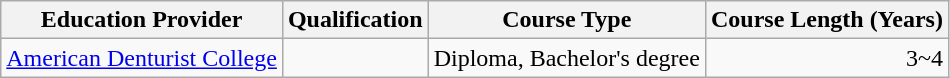<table class="wikitable sortable plainrowheaders" style="text-align: right;">
<tr>
<th scope="col" data-sort-type="number">Education Provider</th>
<th scope="col">Qualification</th>
<th scope="col">Course Type</th>
<th scope="col">Course Length (Years)</th>
</tr>
<tr>
<td align=left><a href='#'>American Denturist College</a></td>
<td align=left></td>
<td align=left>Diploma, Bachelor's degree</td>
<td align=centre>3~4</td>
</tr>
</table>
